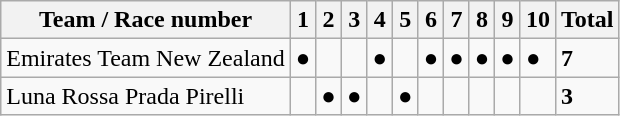<table class="wikitable">
<tr>
<th>Team / Race number</th>
<th>1</th>
<th>2</th>
<th>3</th>
<th>4</th>
<th>5</th>
<th>6</th>
<th>7</th>
<th>8</th>
<th>9</th>
<th>10</th>
<th>Total</th>
</tr>
<tr>
<td>Emirates Team New Zealand</td>
<td>●</td>
<td></td>
<td></td>
<td>●</td>
<td></td>
<td>●</td>
<td>●</td>
<td>●</td>
<td>●</td>
<td>●</td>
<td><strong>7</strong></td>
</tr>
<tr>
<td>Luna Rossa Prada Pirelli</td>
<td></td>
<td>●</td>
<td>●</td>
<td></td>
<td>●</td>
<td></td>
<td></td>
<td></td>
<td></td>
<td></td>
<td><strong>3</strong></td>
</tr>
</table>
